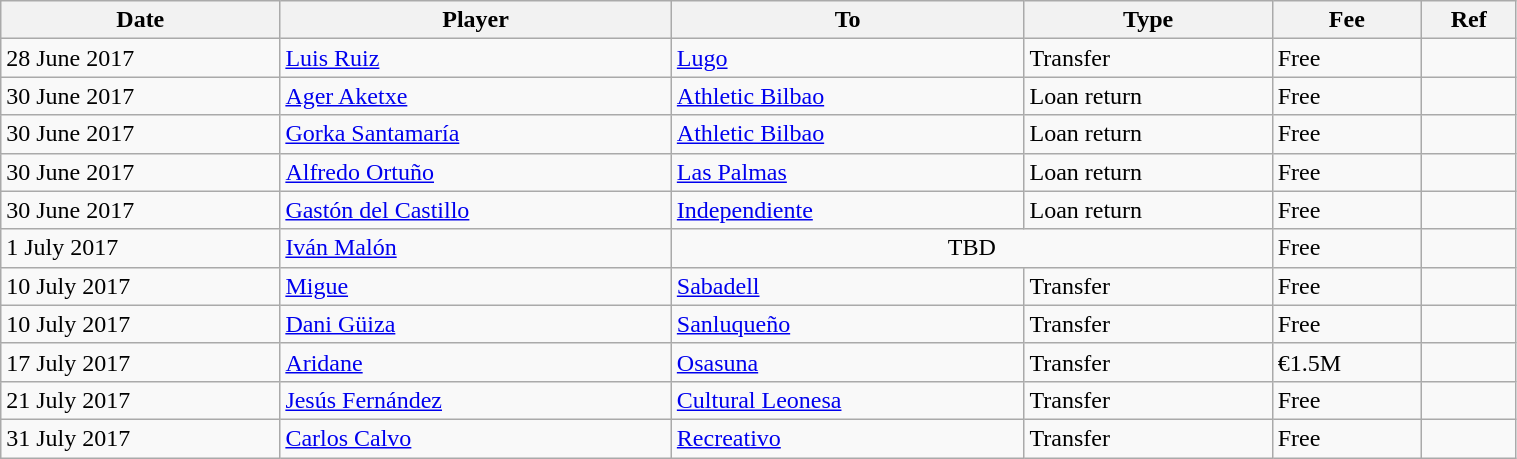<table class="wikitable" style="width:80%;">
<tr>
<th><strong>Date</strong></th>
<th><strong>Player</strong></th>
<th><strong>To</strong></th>
<th><strong>Type</strong></th>
<th><strong>Fee</strong></th>
<th><strong>Ref</strong></th>
</tr>
<tr>
<td>28 June 2017</td>
<td> <a href='#'>Luis Ruiz</a></td>
<td> <a href='#'>Lugo</a></td>
<td>Transfer</td>
<td>Free</td>
<td></td>
</tr>
<tr>
<td>30 June 2017</td>
<td> <a href='#'>Ager Aketxe</a></td>
<td> <a href='#'>Athletic Bilbao</a></td>
<td>Loan return</td>
<td>Free</td>
<td></td>
</tr>
<tr>
<td>30 June 2017</td>
<td> <a href='#'>Gorka Santamaría</a></td>
<td> <a href='#'>Athletic Bilbao</a></td>
<td>Loan return</td>
<td>Free</td>
<td></td>
</tr>
<tr>
<td>30 June 2017</td>
<td> <a href='#'>Alfredo Ortuño</a></td>
<td> <a href='#'>Las Palmas</a></td>
<td>Loan return</td>
<td>Free</td>
<td></td>
</tr>
<tr>
<td>30 June 2017</td>
<td> <a href='#'>Gastón del Castillo</a></td>
<td> <a href='#'>Independiente</a></td>
<td>Loan return</td>
<td>Free</td>
<td></td>
</tr>
<tr>
<td>1 July 2017</td>
<td> <a href='#'>Iván Malón</a></td>
<td colspan=2 align=center>TBD</td>
<td>Free</td>
<td></td>
</tr>
<tr>
<td>10 July 2017</td>
<td> <a href='#'>Migue</a></td>
<td> <a href='#'>Sabadell</a></td>
<td>Transfer</td>
<td>Free</td>
<td></td>
</tr>
<tr>
<td>10 July 2017</td>
<td> <a href='#'>Dani Güiza</a></td>
<td> <a href='#'>Sanluqueño</a></td>
<td>Transfer</td>
<td>Free</td>
<td></td>
</tr>
<tr>
<td>17 July 2017</td>
<td> <a href='#'>Aridane</a></td>
<td> <a href='#'>Osasuna</a></td>
<td>Transfer</td>
<td>€1.5M</td>
<td></td>
</tr>
<tr>
<td>21 July 2017</td>
<td> <a href='#'>Jesús Fernández</a></td>
<td> <a href='#'>Cultural Leonesa</a></td>
<td>Transfer</td>
<td>Free</td>
<td></td>
</tr>
<tr>
<td>31 July 2017</td>
<td> <a href='#'>Carlos Calvo</a></td>
<td> <a href='#'>Recreativo</a></td>
<td>Transfer</td>
<td>Free</td>
<td></td>
</tr>
</table>
